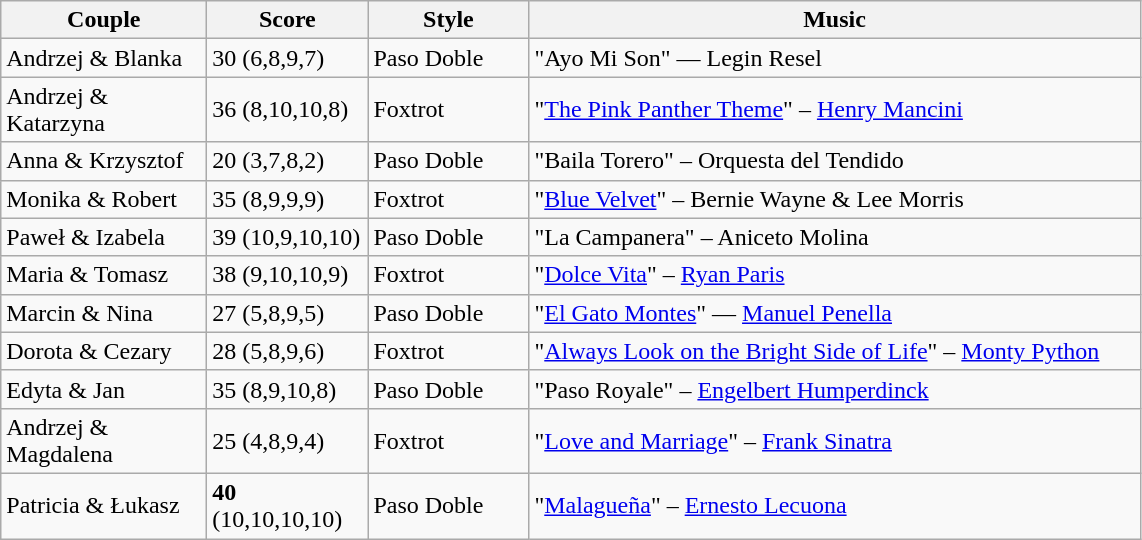<table class="wikitable">
<tr>
<th width="130">Couple</th>
<th width="100">Score</th>
<th width="100">Style</th>
<th width="400">Music</th>
</tr>
<tr>
<td>Andrzej & Blanka</td>
<td>30 (6,8,9,7)</td>
<td>Paso Doble</td>
<td>"Ayo Mi Son" — Legin Resel</td>
</tr>
<tr>
<td>Andrzej & Katarzyna</td>
<td>36 (8,10,10,8)</td>
<td>Foxtrot</td>
<td>"<a href='#'>The Pink Panther Theme</a>" – <a href='#'>Henry Mancini</a></td>
</tr>
<tr>
<td>Anna & Krzysztof</td>
<td>20 (3,7,8,2)</td>
<td>Paso Doble</td>
<td>"Baila Torero" – Orquesta del Tendido</td>
</tr>
<tr>
<td>Monika & Robert</td>
<td>35 (8,9,9,9)</td>
<td>Foxtrot</td>
<td>"<a href='#'>Blue Velvet</a>" – Bernie Wayne & Lee Morris</td>
</tr>
<tr>
<td>Paweł & Izabela</td>
<td>39 (10,9,10,10)</td>
<td>Paso Doble</td>
<td>"La Campanera" – Aniceto Molina</td>
</tr>
<tr>
<td>Maria & Tomasz</td>
<td>38 (9,10,10,9)</td>
<td>Foxtrot</td>
<td>"<a href='#'>Dolce Vita</a>" – <a href='#'>Ryan Paris</a></td>
</tr>
<tr>
<td>Marcin & Nina</td>
<td>27 (5,8,9,5)</td>
<td>Paso Doble</td>
<td>"<a href='#'>El Gato Montes</a>" — <a href='#'>Manuel Penella</a></td>
</tr>
<tr>
<td>Dorota & Cezary</td>
<td>28 (5,8,9,6)</td>
<td>Foxtrot</td>
<td>"<a href='#'>Always Look on the Bright Side of Life</a>" – <a href='#'>Monty Python</a></td>
</tr>
<tr>
<td>Edyta & Jan</td>
<td>35 (8,9,10,8)</td>
<td>Paso Doble</td>
<td>"Paso Royale" – <a href='#'>Engelbert Humperdinck</a></td>
</tr>
<tr>
<td>Andrzej & Magdalena</td>
<td>25 (4,8,9,4)</td>
<td>Foxtrot</td>
<td>"<a href='#'>Love and Marriage</a>" – <a href='#'>Frank Sinatra</a></td>
</tr>
<tr>
<td>Patricia & Łukasz</td>
<td><strong>40</strong> (10,10,10,10)</td>
<td>Paso Doble</td>
<td>"<a href='#'>Malagueña</a>" – <a href='#'>Ernesto Lecuona</a></td>
</tr>
</table>
